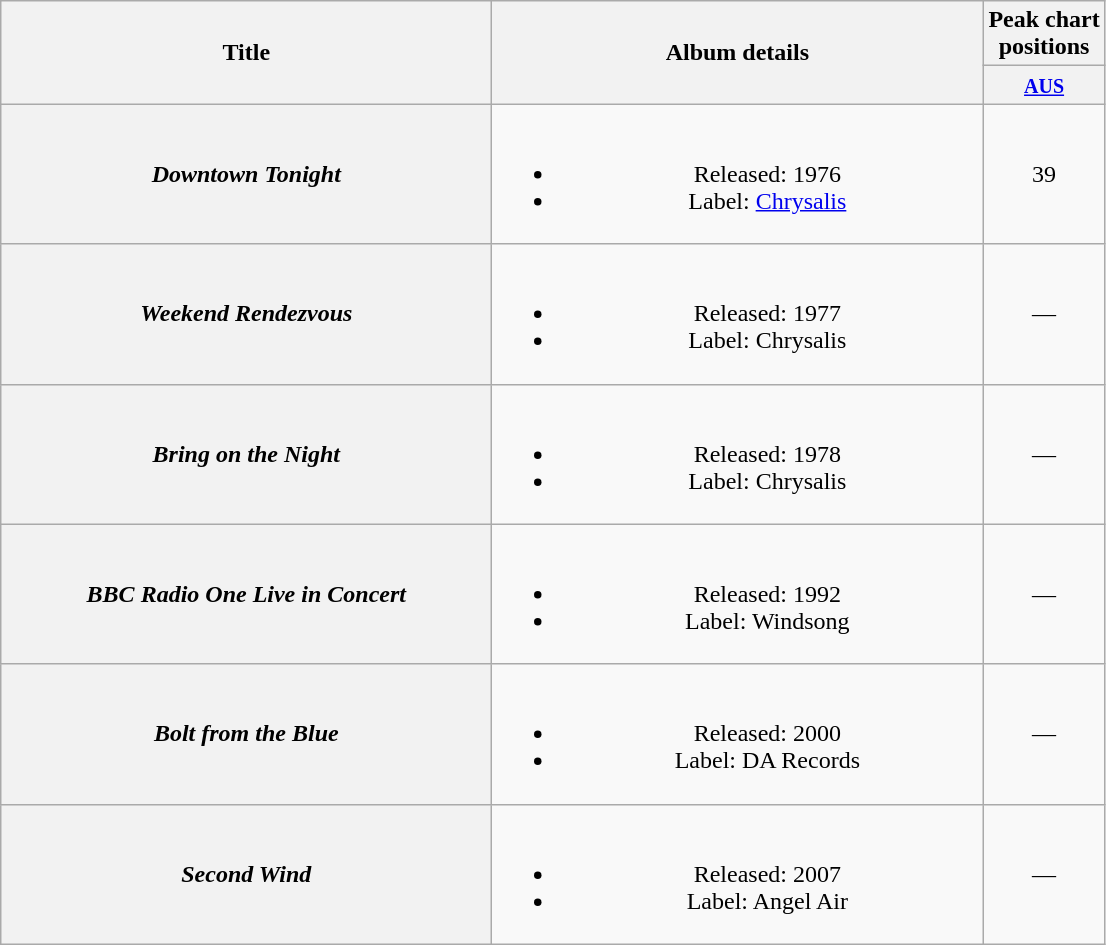<table class="wikitable plainrowheaders" style="text-align:center;" border="1">
<tr>
<th scope="col" rowspan="2" style="width:20em;">Title</th>
<th scope="col" rowspan="2" style="width:20em;">Album details</th>
<th scope="col" colspan="1">Peak chart<br>positions</th>
</tr>
<tr>
<th scope="col" style="text-align:center;"><small><a href='#'>AUS</a></small><br></th>
</tr>
<tr>
<th scope="row"><em>Downtown Tonight</em></th>
<td><br><ul><li>Released: 1976</li><li>Label: <a href='#'>Chrysalis</a></li></ul></td>
<td>39</td>
</tr>
<tr>
<th scope="row"><em>Weekend Rendezvous</em></th>
<td><br><ul><li>Released: 1977</li><li>Label: Chrysalis</li></ul></td>
<td>—</td>
</tr>
<tr>
<th scope="row"><em>Bring on the Night</em></th>
<td><br><ul><li>Released: 1978</li><li>Label: Chrysalis</li></ul></td>
<td>—</td>
</tr>
<tr>
<th scope="row"><em>BBC Radio One Live in Concert</em></th>
<td><br><ul><li>Released: 1992</li><li>Label: Windsong</li></ul></td>
<td>—</td>
</tr>
<tr>
<th scope="row"><em>Bolt from the Blue</em></th>
<td><br><ul><li>Released: 2000</li><li>Label: DA Records</li></ul></td>
<td>—</td>
</tr>
<tr>
<th scope="row"><em>Second Wind</em></th>
<td><br><ul><li>Released: 2007</li><li>Label: Angel Air</li></ul></td>
<td>—</td>
</tr>
</table>
